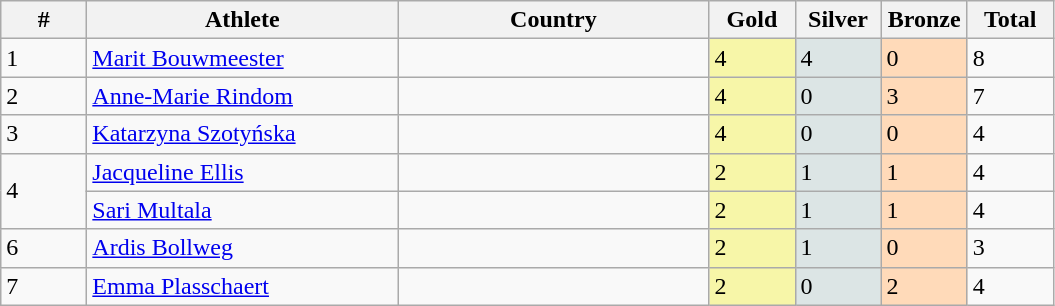<table class="wikitable">
<tr>
<th width=50>#</th>
<th width=200>Athlete</th>
<th width=200>Country</th>
<th width=50>Gold</th>
<th width=50>Silver</th>
<th width=50>Bronze</th>
<th width=50>Total</th>
</tr>
<tr>
<td>1</td>
<td style="text-align:left;"><a href='#'>Marit Bouwmeester</a></td>
<td style="text-align:left;"></td>
<td style="background:#F7F6A8;">4</td>
<td style="background:#DCE5E5;">4</td>
<td style="background:#FFDAB9;">0</td>
<td>8</td>
</tr>
<tr>
<td>2</td>
<td style="text-align:left;"><a href='#'>Anne-Marie Rindom</a></td>
<td style="text-align:left;"></td>
<td style="background:#F7F6A8;">4</td>
<td style="background:#DCE5E5;">0</td>
<td style="background:#FFDAB9;">3</td>
<td>7</td>
</tr>
<tr>
<td>3</td>
<td style="text-align:left;"><a href='#'>Katarzyna Szotyńska</a></td>
<td style="text-align:left;"></td>
<td style="background:#F7F6A8;">4</td>
<td style="background:#DCE5E5;">0</td>
<td style="background:#FFDAB9;">0</td>
<td>4</td>
</tr>
<tr>
<td rowspan="2">4</td>
<td style="text-align:left;"><a href='#'>Jacqueline Ellis</a></td>
<td style="text-align:left;"></td>
<td style="background:#F7F6A8;">2</td>
<td style="background:#DCE5E5;">1</td>
<td style="background:#FFDAB9;">1</td>
<td>4</td>
</tr>
<tr>
<td style="text-align:left;"><a href='#'>Sari Multala</a></td>
<td style="text-align:left;"></td>
<td style="background:#F7F6A8;">2</td>
<td style="background:#DCE5E5;">1</td>
<td style="background:#FFDAB9;">1</td>
<td>4</td>
</tr>
<tr>
<td>6</td>
<td style="text-align:left;"><a href='#'>Ardis Bollweg</a></td>
<td style="text-align:left;"></td>
<td style="background:#F7F6A8;">2</td>
<td style="background:#DCE5E5;">1</td>
<td style="background:#FFDAB9;">0</td>
<td>3</td>
</tr>
<tr>
<td>7</td>
<td style="text-align:left;"><a href='#'>Emma Plasschaert</a></td>
<td style="text-align:left;"></td>
<td style="background:#F7F6A8;">2</td>
<td style="background:#DCE5E5;">0</td>
<td style="background:#FFDAB9;">2</td>
<td>4</td>
</tr>
</table>
